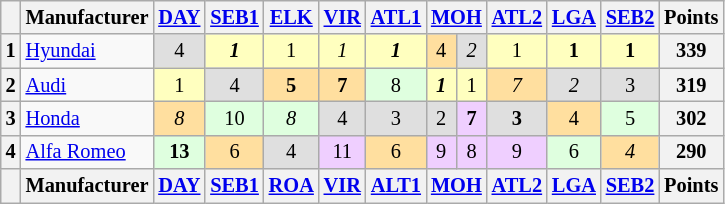<table class="wikitable" style="font-size:85%; text-align:center;">
<tr>
<th></th>
<th>Manufacturer</th>
<th><a href='#'>DAY</a></th>
<th><a href='#'>SEB1</a></th>
<th><a href='#'>ELK</a></th>
<th><a href='#'>VIR</a></th>
<th><a href='#'>ATL1</a></th>
<th colspan=2><a href='#'>MOH</a></th>
<th><a href='#'>ATL2</a></th>
<th><a href='#'>LGA</a></th>
<th><a href='#'>SEB2</a></th>
<th>Points</th>
</tr>
<tr>
<th>1</th>
<td align=left> <a href='#'>Hyundai</a></td>
<td style="background:#dfdfdf;">4</td>
<td style="background:#ffffbf;"><strong><em>1</em></strong></td>
<td style="background:#ffffbf;">1</td>
<td style="background:#ffffbf;"><em>1</em></td>
<td style="background:#ffffbf;"><strong><em>1</em></strong></td>
<td style="background:#ffdf9f;">4</td>
<td style="background:#dfdfdf;"><em>2</em></td>
<td style="background:#ffffbf;">1</td>
<td style="background:#ffffbf;"><strong>1</strong></td>
<td style="background:#ffffbf;"><strong>1</strong></td>
<th>339</th>
</tr>
<tr>
<th>2</th>
<td align=left> <a href='#'>Audi</a></td>
<td style="background:#ffffbf;">1</td>
<td style="background:#dfdfdf;">4</td>
<td style="background:#ffdf9f;"><strong>5</strong></td>
<td style="background:#ffdf9f;"><strong>7</strong></td>
<td style="background:#dfffdf;">8</td>
<td style="background:#ffffbf;"><strong><em>1</em></strong></td>
<td style="background:#ffffbf;">1</td>
<td style="background:#ffdf9f;"><em>7</em></td>
<td style="background:#dfdfdf;"><em>2</em></td>
<td style="background:#dfdfdf;">3</td>
<th>319</th>
</tr>
<tr>
<th>3</th>
<td align=left> <a href='#'>Honda</a></td>
<td style="background:#ffdf9f;"><em>8</em></td>
<td style="background:#dfffdf;">10</td>
<td style="background:#dfffdf;"><em>8</em></td>
<td style="background:#dfdfdf;">4</td>
<td style="background:#dfdfdf;">3</td>
<td style="background:#dfdfdf;">2</td>
<td style="background:#efcfff;"><strong>7</strong></td>
<td style="background:#dfdfdf;"><strong>3</strong></td>
<td style="background:#ffdf9f;">4</td>
<td style="background:#dfffdf;">5</td>
<th>302</th>
</tr>
<tr>
<th>4</th>
<td align=left> <a href='#'>Alfa Romeo</a></td>
<td style="background:#dfffdf;"><strong>13</strong></td>
<td style="background:#ffdf9f;">6</td>
<td style="background:#dfdfdf;">4</td>
<td style="background:#efcfff;">11</td>
<td style="background:#ffdf9f;">6</td>
<td style="background:#efcfff;">9</td>
<td style="background:#efcfff;">8</td>
<td style="background:#efcfff;">9</td>
<td style="background:#dfffdf;">6</td>
<td style="background:#ffdf9f;"><em>4</em></td>
<th>290</th>
</tr>
<tr>
<th></th>
<th>Manufacturer</th>
<th><a href='#'>DAY</a></th>
<th><a href='#'>SEB1</a></th>
<th><a href='#'>ROA</a></th>
<th><a href='#'>VIR</a></th>
<th><a href='#'>ALT1</a></th>
<th colspan=2><a href='#'>MOH</a></th>
<th><a href='#'>ATL2</a></th>
<th><a href='#'>LGA</a></th>
<th><a href='#'>SEB2</a></th>
<th>Points</th>
</tr>
</table>
